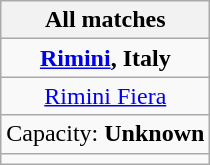<table class="wikitable" style="text-align:center">
<tr>
<th>All matches</th>
</tr>
<tr>
<td><strong><a href='#'>Rimini</a>, Italy</strong></td>
</tr>
<tr>
<td><a href='#'>Rimini Fiera</a></td>
</tr>
<tr>
<td>Capacity: <strong>Unknown</strong></td>
</tr>
<tr>
<td></td>
</tr>
</table>
